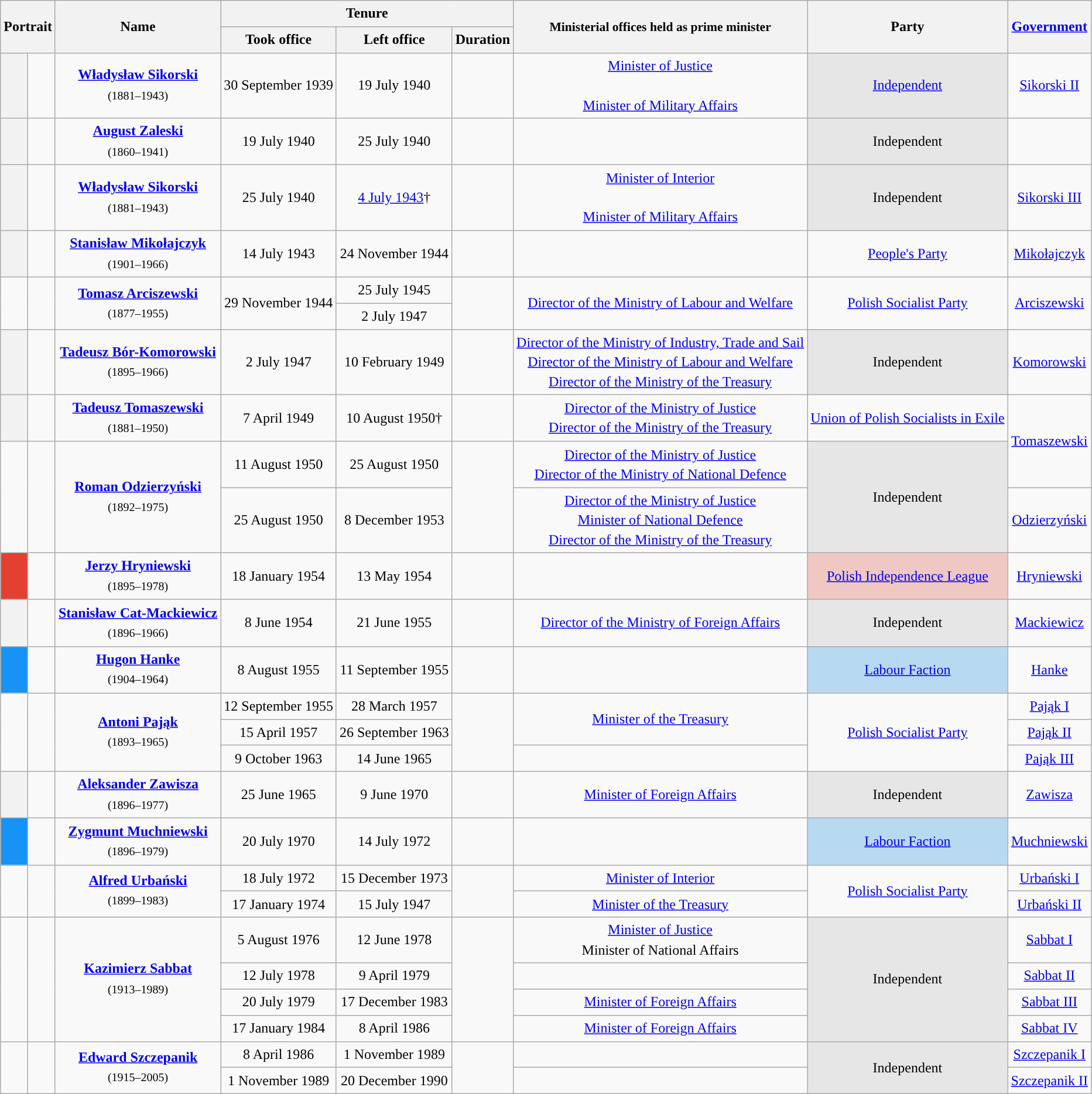<table class="wikitable" style="line-height:1.4em; text-align:center;">
<tr>
<th colspan="2" rowspan="2" scope="col">Portrait</th>
<th rowspan="2">Name<br></th>
<th colspan="3" scope="colgroup">Tenure</th>
<th rowspan="2" style="font-size:90%; line-height:normal" scope="col">Ministerial offices held as prime minister</th>
<th rowspan="2">Party</th>
<th rowspan="2"><a href='#'>Government</a></th>
</tr>
<tr>
<th>Took office</th>
<th>Left office</th>
<th>Duration</th>
</tr>
<tr>
<th style="background:"></th>
<td></td>
<td><strong><a href='#'>Władysław Sikorski</a></strong><br><small>(1881–1943)</small></td>
<td>30 September 1939</td>
<td>19 July 1940</td>
<td></td>
<td><a href='#'>Minister of Justice</a><br><br><a href='#'>Minister of Military Affairs</a></td>
<td style="background:#e6e6e6;"><a href='#'>Independent</a></td>
<td><a href='#'>Sikorski II</a></td>
</tr>
<tr>
<th style="background:"></th>
<td></td>
<td><strong><a href='#'>August Zaleski</a></strong><br><small>(1860–1941)</small></td>
<td>19 July 1940</td>
<td>25 July 1940</td>
<td></td>
<td></td>
<td style="background:#e6e6e6;">Independent</td>
<td></td>
</tr>
<tr>
<th style="background:"></th>
<td></td>
<td><strong><a href='#'>Władysław Sikorski</a></strong><br><small>(1881–1943)</small></td>
<td>25 July 1940</td>
<td><a href='#'>4 July 1943</a>†</td>
<td></td>
<td><a href='#'>Minister of Interior</a><br><br><a href='#'>Minister of Military Affairs</a><br></td>
<td style="background:#e6e6e6;">Independent</td>
<td><a href='#'>Sikorski III</a></td>
</tr>
<tr>
<th style="background:"></th>
<td></td>
<td><strong><a href='#'>Stanisław Mikołajczyk</a></strong><br><small>(1901–1966)</small></td>
<td>14 July 1943</td>
<td>24 November 1944</td>
<td></td>
<td></td>
<td><a href='#'>People's Party</a></td>
<td><a href='#'>Mikołajczyk</a></td>
</tr>
<tr>
<td rowspan=2! style="background:"></td>
<td rowspan=2></td>
<td rowspan=2><strong><a href='#'>Tomasz Arciszewski</a></strong><br><small>(1877–1955)</small></td>
<td rowspan=2>29 November 1944</td>
<td>25 July 1945<br></td>
<td rowspan=2></td>
<td rowspan=2><a href='#'>Director of the Ministry of Labour and Welfare</a></td>
<td rowspan=2! ><a href='#'>Polish Socialist Party</a></td>
<td rowspan=2><a href='#'>Arciszewski</a></td>
</tr>
<tr>
<td>2 July 1947</td>
</tr>
<tr>
<th style="background:"></th>
<td></td>
<td><strong><a href='#'>Tadeusz Bór-Komorowski</a></strong><br><small>(1895–1966)</small></td>
<td>2 July 1947</td>
<td>10 February 1949</td>
<td></td>
<td><a href='#'>Director of the Ministry of Industry, Trade and Sail</a><br><a href='#'>Director of the Ministry of Labour and Welfare</a><br><a href='#'>Director of the Ministry of the Treasury</a></td>
<td style="background:#e6e6e6;">Independent</td>
<td><a href='#'>Komorowski</a></td>
</tr>
<tr>
<th style="background:"></th>
<td></td>
<td><strong><a href='#'>Tadeusz Tomaszewski</a></strong><br><small>(1881–1950)</small></td>
<td>7 April 1949</td>
<td>10 August 1950†</td>
<td></td>
<td><a href='#'>Director of the Ministry of Justice</a><br><a href='#'>Director of the Ministry of the Treasury</a></td>
<td><a href='#'>Union of Polish Socialists in Exile</a></td>
<td rowspan=2><a href='#'>Tomaszewski</a></td>
</tr>
<tr>
<td rowspan=2! style="background:"></td>
<td rowspan=2></td>
<td rowspan=2><strong><a href='#'>Roman Odzierzyński</a></strong><br><small>(1892–1975)</small></td>
<td>11 August 1950<br></td>
<td>25 August 1950</td>
<td rowspan=2></td>
<td><a href='#'>Director of the Ministry of Justice</a><br><a href='#'>Director of the Ministry of National Defence</a></td>
<td rowspan=2! style="background:#e6e6e6;">Independent</td>
</tr>
<tr>
<td>25 August 1950</td>
<td>8 December 1953</td>
<td><a href='#'>Director of the Ministry of Justice</a><br><a href='#'>Minister of National Defence</a><br><a href='#'>Director of the Ministry of the Treasury</a><br></td>
<td><a href='#'>Odzierzyński</a></td>
</tr>
<tr>
<th style="background:#E44031"></th>
<td></td>
<td><strong><a href='#'>Jerzy Hryniewski</a></strong><br><small>(1895–1978)</small></td>
<td>18 January 1954</td>
<td>13 May 1954</td>
<td></td>
<td></td>
<td style="background:#EFC8C4"><a href='#'>Polish Independence League</a></td>
<td><a href='#'>Hryniewski</a></td>
</tr>
<tr>
<th style="background:"></th>
<td></td>
<td><strong><a href='#'>Stanisław Cat-Mackiewicz</a></strong><br><small>(1896–1966)</small></td>
<td>8 June 1954</td>
<td>21 June 1955</td>
<td></td>
<td><a href='#'>Director of the Ministry of Foreign Affairs</a></td>
<td style="background:#e6e6e6;">Independent</td>
<td><a href='#'>Mackiewicz</a></td>
</tr>
<tr>
<th style="background:#1693F4"></th>
<td></td>
<td><strong><a href='#'>Hugon Hanke</a></strong><br><small>(1904–1964)</small></td>
<td>8 August 1955</td>
<td>11 September 1955<br></td>
<td></td>
<td></td>
<td style="background:#B8D9F2"><a href='#'>Labour Faction</a></td>
<td><a href='#'>Hanke</a></td>
</tr>
<tr>
<td rowspan=3! style="background:"></td>
<td rowspan=3></td>
<td rowspan=3><strong><a href='#'>Antoni Pająk</a></strong><br><small>(1893–1965)</small></td>
<td>12 September 1955</td>
<td>28 March 1957</td>
<td rowspan=3></td>
<td rowspan=2><a href='#'>Minister of the Treasury</a></td>
<td rowspan=3! ><a href='#'>Polish Socialist Party</a></td>
<td><a href='#'>Pająk I</a></td>
</tr>
<tr>
<td>15 April 1957</td>
<td>26 September 1963</td>
<td><a href='#'>Pająk II</a></td>
</tr>
<tr>
<td>9 October 1963</td>
<td>14 June 1965</td>
<td></td>
<td><a href='#'>Pająk III</a></td>
</tr>
<tr>
<th style="background:"></th>
<td></td>
<td><strong><a href='#'>Aleksander Zawisza</a></strong><br><small>(1896–1977)</small></td>
<td>25 June 1965</td>
<td>9 June 1970</td>
<td></td>
<td><a href='#'>Minister of Foreign Affairs</a></td>
<td style="background:#e6e6e6;">Independent</td>
<td><a href='#'>Zawisza</a></td>
</tr>
<tr>
<th style="background:#1693F4"></th>
<td> </td>
<td><strong><a href='#'>Zygmunt Muchniewski</a></strong><br><small>(1896–1979)</small></td>
<td>20 July 1970</td>
<td>14 July 1972</td>
<td></td>
<td></td>
<td style="background:#B8D9F2"><a href='#'>Labour Faction</a></td>
<td><a href='#'>Muchniewski</a></td>
</tr>
<tr>
<td rowspan=2! style="background:"></td>
<td rowspan=2></td>
<td rowspan=2><strong><a href='#'>Alfred Urbański</a></strong><br><small>(1899–1983)</small></td>
<td>18 July 1972</td>
<td>15 December 1973</td>
<td rowspan=2></td>
<td><a href='#'>Minister of Interior</a></td>
<td rowspan=2! ><a href='#'>Polish Socialist Party</a></td>
<td><a href='#'>Urbański I</a></td>
</tr>
<tr>
<td>17 January 1974</td>
<td>15 July 1947</td>
<td><a href='#'>Minister of the Treasury</a></td>
<td><a href='#'>Urbański II</a></td>
</tr>
<tr>
<td rowspan=4! style="background:"></td>
<td rowspan=4></td>
<td rowspan=4><strong><a href='#'>Kazimierz Sabbat</a></strong><br><small>(1913–1989)</small></td>
<td>5 August 1976</td>
<td>12 June 1978</td>
<td rowspan=4></td>
<td><a href='#'>Minister of Justice</a><br>Minister of National Affairs</td>
<td rowspan=4! style="background:#e6e6e6;">Independent</td>
<td><a href='#'>Sabbat I</a></td>
</tr>
<tr>
<td>12 July 1978</td>
<td>9 April 1979</td>
<td></td>
<td><a href='#'>Sabbat II</a></td>
</tr>
<tr>
<td>20 July 1979</td>
<td>17 December 1983</td>
<td><a href='#'>Minister of Foreign Affairs</a></td>
<td><a href='#'>Sabbat III</a></td>
</tr>
<tr>
<td>17 January 1984</td>
<td>8 April 1986</td>
<td><a href='#'>Minister of Foreign Affairs</a></td>
<td><a href='#'>Sabbat IV</a></td>
</tr>
<tr>
<td rowspan=2! style="background:"></td>
<td rowspan=2></td>
<td rowspan=2><strong><a href='#'>Edward Szczepanik</a></strong><br><small>(1915–2005)</small></td>
<td>8 April 1986</td>
<td>1 November 1989</td>
<td rowspan=2></td>
<td></td>
<td rowspan=2! style="background:#e6e6e6;">Independent</td>
<td><a href='#'>Szczepanik I</a></td>
</tr>
<tr>
<td>1 November 1989</td>
<td>20 December 1990</td>
<td></td>
<td><a href='#'>Szczepanik II</a></td>
</tr>
</table>
